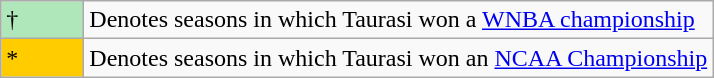<table class="wikitable">
<tr>
<td style="background:#afe6ba; width:3em;">†</td>
<td>Denotes seasons in which Taurasi won a <a href='#'>WNBA championship</a></td>
</tr>
<tr>
<td style="background:#ffcc00; width:3em;">*</td>
<td>Denotes seasons in which Taurasi won an <a href='#'>NCAA Championship</a></td>
</tr>
</table>
